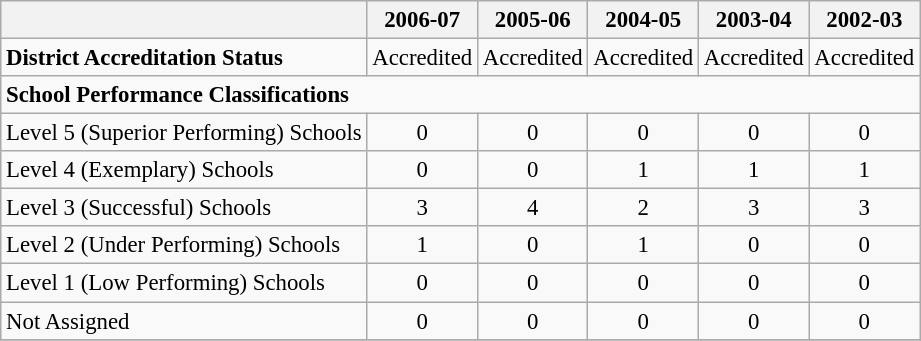<table class="wikitable" style="font-size: 95%;">
<tr>
<th></th>
<th>2006-07</th>
<th>2005-06</th>
<th>2004-05</th>
<th>2003-04</th>
<th>2002-03</th>
</tr>
<tr>
<td align="left"><strong>District Accreditation Status</strong></td>
<td align="center">Accredited</td>
<td align="center">Accredited</td>
<td align="center">Accredited</td>
<td align="center">Accredited</td>
<td align="center">Accredited</td>
</tr>
<tr>
<td align="left" colspan="6"><strong>School Performance Classifications</strong></td>
</tr>
<tr>
<td align="left">Level 5 (Superior Performing) Schools</td>
<td align="center">0</td>
<td align="center">0</td>
<td align="center">0</td>
<td align="center">0</td>
<td align="center">0</td>
</tr>
<tr>
<td align="left">Level 4 (Exemplary) Schools</td>
<td align="center">0</td>
<td align="center">0</td>
<td align="center">1</td>
<td align="center">1</td>
<td align="center">1</td>
</tr>
<tr>
<td align="left">Level 3 (Successful) Schools</td>
<td align="center">3</td>
<td align="center">4</td>
<td align="center">2</td>
<td align="center">3</td>
<td align="center">3</td>
</tr>
<tr>
<td align="left">Level 2 (Under Performing) Schools</td>
<td align="center">1</td>
<td align="center">0</td>
<td align="center">1</td>
<td align="center">0</td>
<td align="center">0</td>
</tr>
<tr>
<td align="left">Level 1 (Low Performing) Schools</td>
<td align="center">0</td>
<td align="center">0</td>
<td align="center">0</td>
<td align="center">0</td>
<td align="center">0</td>
</tr>
<tr>
<td align="left">Not Assigned</td>
<td align="center">0</td>
<td align="center">0</td>
<td align="center">0</td>
<td align="center">0</td>
<td align="center">0</td>
</tr>
<tr>
</tr>
</table>
